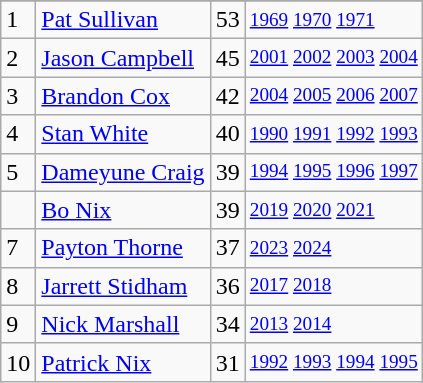<table class="wikitable">
<tr>
</tr>
<tr>
<td>1</td>
<td><a href='#'>Pat Sullivan</a></td>
<td>53</td>
<td style="font-size:80%;"><a href='#'>1969</a> <a href='#'>1970</a> <a href='#'>1971</a></td>
</tr>
<tr>
<td>2</td>
<td><a href='#'>Jason Campbell</a></td>
<td>45</td>
<td style="font-size:80%;"><a href='#'>2001</a> <a href='#'>2002</a> <a href='#'>2003</a> <a href='#'>2004</a></td>
</tr>
<tr>
<td>3</td>
<td><a href='#'>Brandon Cox</a></td>
<td>42</td>
<td style="font-size:80%;"><a href='#'>2004</a> <a href='#'>2005</a> <a href='#'>2006</a> <a href='#'>2007</a></td>
</tr>
<tr>
<td>4</td>
<td><a href='#'>Stan White</a></td>
<td>40</td>
<td style="font-size:80%;"><a href='#'>1990</a> <a href='#'>1991</a> <a href='#'>1992</a> <a href='#'>1993</a></td>
</tr>
<tr>
<td>5</td>
<td><a href='#'>Dameyune Craig</a></td>
<td>39</td>
<td style="font-size:80%;"><a href='#'>1994</a> <a href='#'>1995</a> <a href='#'>1996</a> <a href='#'>1997</a></td>
</tr>
<tr>
<td></td>
<td><a href='#'>Bo Nix</a></td>
<td>39</td>
<td style="font-size:80%;"><a href='#'>2019</a> <a href='#'>2020</a> <a href='#'>2021</a></td>
</tr>
<tr>
<td>7</td>
<td><a href='#'>Payton Thorne</a></td>
<td>37</td>
<td style="font-size:80%;"><a href='#'>2023</a> <a href='#'>2024</a></td>
</tr>
<tr>
<td>8</td>
<td><a href='#'>Jarrett Stidham</a></td>
<td>36</td>
<td style="font-size:80%;"><a href='#'>2017</a> <a href='#'>2018</a></td>
</tr>
<tr>
<td>9</td>
<td><a href='#'>Nick Marshall</a></td>
<td>34</td>
<td style="font-size:80%;"><a href='#'>2013</a> <a href='#'>2014</a></td>
</tr>
<tr>
<td>10</td>
<td><a href='#'>Patrick Nix</a></td>
<td>31</td>
<td style="font-size:80%;"><a href='#'>1992</a> <a href='#'>1993</a> <a href='#'>1994</a> <a href='#'>1995</a></td>
</tr>
</table>
